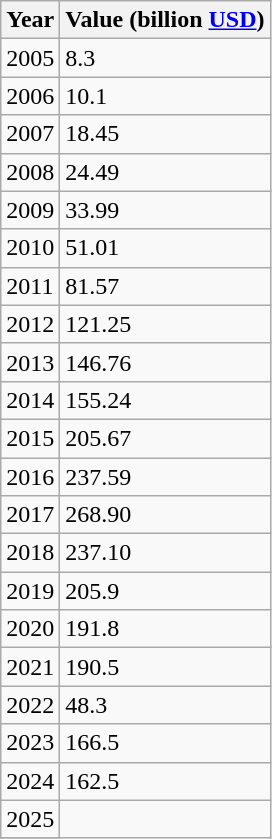<table class="wikitable sortable">
<tr>
<th>Year</th>
<th>Value (billion <a href='#'>USD</a>)</th>
</tr>
<tr>
<td>2005</td>
<td>8.3</td>
</tr>
<tr>
<td>2006</td>
<td>10.1</td>
</tr>
<tr>
<td>2007</td>
<td>18.45</td>
</tr>
<tr>
<td>2008</td>
<td>24.49</td>
</tr>
<tr>
<td>2009</td>
<td>33.99</td>
</tr>
<tr>
<td>2010</td>
<td>51.01</td>
</tr>
<tr>
<td>2011</td>
<td>81.57</td>
</tr>
<tr>
<td>2012</td>
<td>121.25</td>
</tr>
<tr>
<td>2013</td>
<td>146.76</td>
</tr>
<tr>
<td>2014</td>
<td>155.24</td>
</tr>
<tr>
<td>2015</td>
<td>205.67</td>
</tr>
<tr>
<td>2016</td>
<td>237.59</td>
</tr>
<tr>
<td>2017</td>
<td>268.90</td>
</tr>
<tr>
<td>2018</td>
<td>237.10</td>
</tr>
<tr>
<td>2019</td>
<td>205.9</td>
</tr>
<tr>
<td>2020</td>
<td>191.8</td>
</tr>
<tr>
<td>2021</td>
<td>190.5</td>
</tr>
<tr>
<td>2022</td>
<td>48.3</td>
</tr>
<tr>
<td>2023</td>
<td>166.5</td>
</tr>
<tr>
<td>2024</td>
<td>162.5</td>
</tr>
<tr>
<td>2025</td>
</tr>
<tr>
</tr>
</table>
